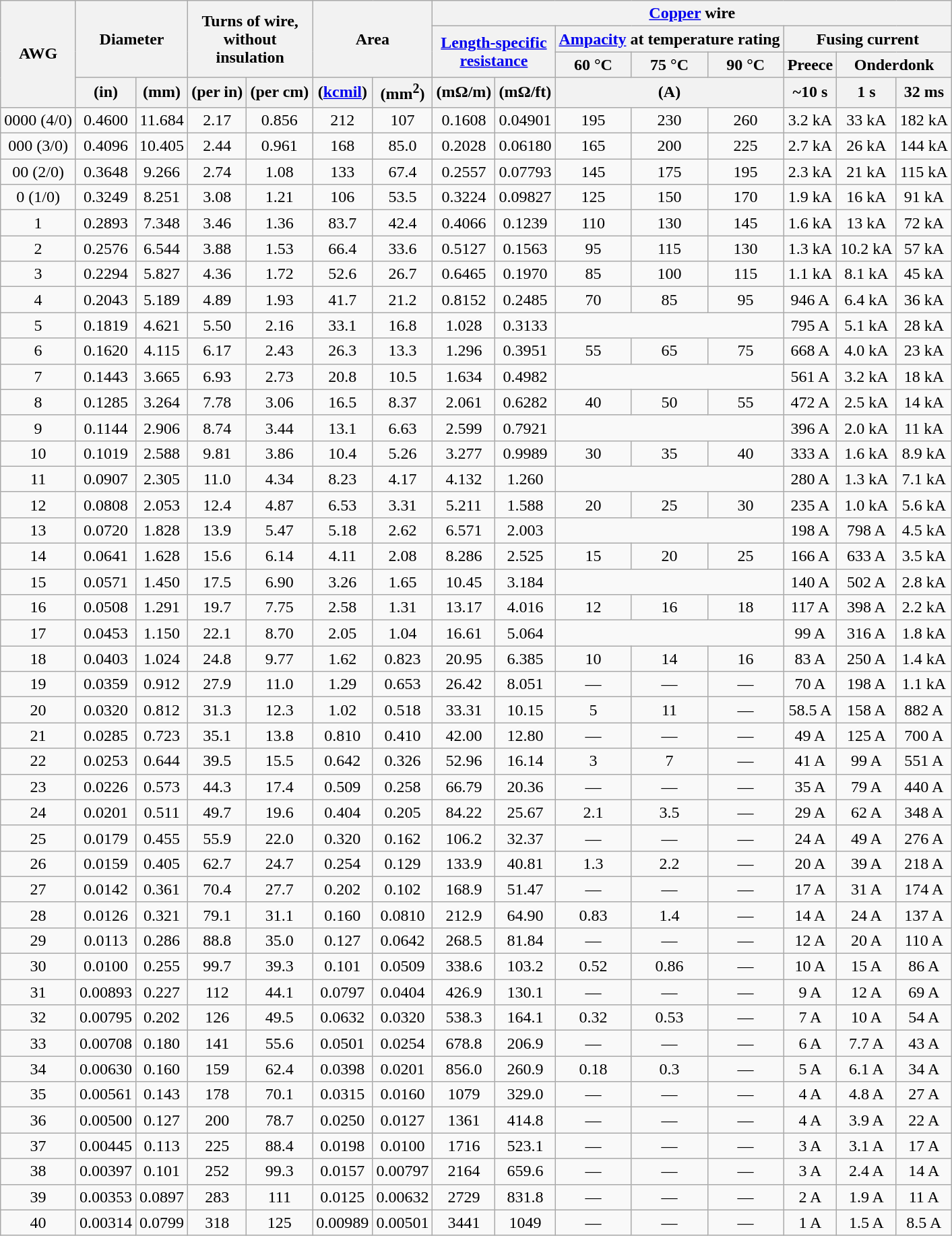<table class="wikitable" style="text-align:center;">
<tr>
<th rowspan=4>AWG</th>
<th rowspan=3 colspan=2>Diameter</th>
<th rowspan=3 colspan=2>Turns of wire, <br>without <br>insulation</th>
<th rowspan=3 colspan=2>Area</th>
<th colspan=8><a href='#'>Copper</a> wire</th>
</tr>
<tr>
<th rowspan=2 colspan=2><a href='#'>Length-specific <br>resistance</a></th>
<th colspan=3><a href='#'>Ampacity</a> at temperature rating</th>
<th colspan=3>Fusing current</th>
</tr>
<tr>
<th>60 °C</th>
<th>75 °C</th>
<th>90 °C</th>
<th>Preece</th>
<th colspan=2>Onderdonk</th>
</tr>
<tr>
<th>(in)</th>
<th>(mm)</th>
<th>(per in)</th>
<th>(per cm)</th>
<th>(<a href='#'>kcmil</a>)</th>
<th>(mm<sup>2</sup>)</th>
<th>(mΩ/m)</th>
<th>(mΩ/ft)</th>
<th colspan=3>(A)</th>
<th>~10 s</th>
<th>1 s</th>
<th>32 ms</th>
</tr>
<tr>
<td>0000 (4/0)</td>
<td>0.4600</td>
<td>11.684</td>
<td>2.17</td>
<td>0.856</td>
<td>212</td>
<td>107</td>
<td>0.1608</td>
<td>0.04901</td>
<td>195</td>
<td>230</td>
<td>260</td>
<td>3.2 kA</td>
<td>33 kA</td>
<td>182 kA</td>
</tr>
<tr>
<td>000 (3/0)</td>
<td>0.4096</td>
<td>10.405</td>
<td>2.44</td>
<td>0.961</td>
<td>168</td>
<td>85.0</td>
<td>0.2028</td>
<td>0.06180</td>
<td>165</td>
<td>200</td>
<td>225</td>
<td>2.7 kA</td>
<td>26 kA</td>
<td>144 kA</td>
</tr>
<tr>
<td>00 (2/0)</td>
<td>0.3648</td>
<td>9.266</td>
<td>2.74</td>
<td>1.08</td>
<td>133</td>
<td>67.4</td>
<td>0.2557</td>
<td>0.07793</td>
<td>145</td>
<td>175</td>
<td>195</td>
<td>2.3 kA</td>
<td>21 kA</td>
<td>115 kA</td>
</tr>
<tr>
<td>0 (1/0)</td>
<td>0.3249</td>
<td>8.251</td>
<td>3.08</td>
<td>1.21</td>
<td>106</td>
<td>53.5</td>
<td>0.3224</td>
<td>0.09827</td>
<td>125</td>
<td>150</td>
<td>170</td>
<td>1.9 kA</td>
<td>16 kA</td>
<td>91 kA</td>
</tr>
<tr>
<td>1</td>
<td>0.2893</td>
<td>7.348</td>
<td>3.46</td>
<td>1.36</td>
<td>83.7</td>
<td>42.4</td>
<td>0.4066</td>
<td>0.1239</td>
<td>110</td>
<td>130</td>
<td>145</td>
<td>1.6 kA</td>
<td>13 kA</td>
<td>72 kA</td>
</tr>
<tr>
<td>2</td>
<td>0.2576</td>
<td>6.544</td>
<td>3.88</td>
<td>1.53</td>
<td>66.4</td>
<td>33.6</td>
<td>0.5127</td>
<td>0.1563</td>
<td>95</td>
<td>115</td>
<td>130</td>
<td>1.3 kA</td>
<td>10.2 kA</td>
<td>57 kA</td>
</tr>
<tr>
<td>3</td>
<td>0.2294</td>
<td>5.827</td>
<td>4.36</td>
<td>1.72</td>
<td>52.6</td>
<td>26.7</td>
<td>0.6465</td>
<td>0.1970</td>
<td>85</td>
<td>100</td>
<td>115</td>
<td>1.1 kA</td>
<td>8.1 kA</td>
<td>45 kA</td>
</tr>
<tr>
<td>4</td>
<td>0.2043</td>
<td>5.189</td>
<td>4.89</td>
<td>1.93</td>
<td>41.7</td>
<td>21.2</td>
<td>0.8152</td>
<td>0.2485</td>
<td>70</td>
<td>85</td>
<td>95</td>
<td>946 A</td>
<td>6.4 kA</td>
<td>36 kA</td>
</tr>
<tr>
<td>5</td>
<td>0.1819</td>
<td>4.621</td>
<td>5.50</td>
<td>2.16</td>
<td>33.1</td>
<td>16.8</td>
<td>1.028</td>
<td>0.3133</td>
<td colspan=3></td>
<td>795 A</td>
<td>5.1 kA</td>
<td>28 kA</td>
</tr>
<tr>
<td>6</td>
<td>0.1620</td>
<td>4.115</td>
<td>6.17</td>
<td>2.43</td>
<td>26.3</td>
<td>13.3</td>
<td>1.296</td>
<td>0.3951</td>
<td>55</td>
<td>65</td>
<td>75</td>
<td>668 A</td>
<td>4.0 kA</td>
<td>23 kA</td>
</tr>
<tr>
<td>7</td>
<td>0.1443</td>
<td>3.665</td>
<td>6.93</td>
<td>2.73</td>
<td>20.8</td>
<td>10.5</td>
<td>1.634</td>
<td>0.4982</td>
<td colspan=3></td>
<td>561 A</td>
<td>3.2 kA</td>
<td>18 kA</td>
</tr>
<tr>
<td>8</td>
<td>0.1285</td>
<td>3.264</td>
<td>7.78</td>
<td>3.06</td>
<td>16.5</td>
<td>8.37</td>
<td>2.061</td>
<td>0.6282</td>
<td>40</td>
<td>50</td>
<td>55</td>
<td>472 A</td>
<td>2.5 kA</td>
<td>14 kA</td>
</tr>
<tr>
<td>9</td>
<td>0.1144</td>
<td>2.906</td>
<td>8.74</td>
<td>3.44</td>
<td>13.1</td>
<td>6.63</td>
<td>2.599</td>
<td>0.7921</td>
<td colspan=3></td>
<td>396 A</td>
<td>2.0 kA</td>
<td>11 kA</td>
</tr>
<tr>
<td>10</td>
<td>0.1019</td>
<td>2.588</td>
<td>9.81</td>
<td>3.86</td>
<td>10.4</td>
<td>5.26</td>
<td>3.277</td>
<td>0.9989</td>
<td>30</td>
<td>35</td>
<td>40</td>
<td>333 A</td>
<td>1.6 kA</td>
<td>8.9 kA</td>
</tr>
<tr>
<td>11</td>
<td>0.0907</td>
<td>2.305</td>
<td>11.0</td>
<td>4.34</td>
<td>8.23</td>
<td>4.17</td>
<td>4.132</td>
<td>1.260</td>
<td colspan=3></td>
<td>280 A</td>
<td>1.3 kA</td>
<td>7.1 kA</td>
</tr>
<tr>
<td>12</td>
<td>0.0808</td>
<td>2.053</td>
<td>12.4</td>
<td>4.87</td>
<td>6.53</td>
<td>3.31</td>
<td>5.211</td>
<td>1.588</td>
<td>20</td>
<td>25</td>
<td>30</td>
<td>235 A</td>
<td>1.0 kA</td>
<td>5.6 kA</td>
</tr>
<tr>
<td>13</td>
<td>0.0720</td>
<td>1.828</td>
<td>13.9</td>
<td>5.47</td>
<td>5.18</td>
<td>2.62</td>
<td>6.571</td>
<td>2.003</td>
<td colspan=3></td>
<td>198 A</td>
<td>798 A</td>
<td>4.5 kA</td>
</tr>
<tr>
<td>14</td>
<td>0.0641</td>
<td>1.628</td>
<td>15.6</td>
<td>6.14</td>
<td>4.11</td>
<td>2.08</td>
<td>8.286</td>
<td>2.525</td>
<td>15</td>
<td>20</td>
<td>25</td>
<td>166 A</td>
<td>633 A</td>
<td>3.5 kA</td>
</tr>
<tr>
<td>15</td>
<td>0.0571</td>
<td>1.450</td>
<td>17.5</td>
<td>6.90</td>
<td>3.26</td>
<td>1.65</td>
<td>10.45</td>
<td>3.184</td>
<td colspan=3></td>
<td>140 A</td>
<td>502 A</td>
<td>2.8 kA</td>
</tr>
<tr>
<td>16</td>
<td>0.0508</td>
<td>1.291</td>
<td>19.7</td>
<td>7.75</td>
<td>2.58</td>
<td>1.31</td>
<td>13.17</td>
<td>4.016</td>
<td>12</td>
<td>16</td>
<td>18</td>
<td>117 A</td>
<td>398 A</td>
<td>2.2 kA</td>
</tr>
<tr>
<td>17</td>
<td>0.0453</td>
<td>1.150</td>
<td>22.1</td>
<td>8.70</td>
<td>2.05</td>
<td>1.04</td>
<td>16.61</td>
<td>5.064</td>
<td colspan=3></td>
<td>99 A</td>
<td>316 A</td>
<td>1.8 kA</td>
</tr>
<tr>
<td>18</td>
<td>0.0403</td>
<td>1.024</td>
<td>24.8</td>
<td>9.77</td>
<td>1.62</td>
<td>0.823</td>
<td>20.95</td>
<td>6.385</td>
<td>10</td>
<td>14</td>
<td>16</td>
<td>83 A</td>
<td>250 A</td>
<td>1.4 kA</td>
</tr>
<tr>
<td>19</td>
<td>0.0359</td>
<td>0.912</td>
<td>27.9</td>
<td>11.0</td>
<td>1.29</td>
<td>0.653</td>
<td>26.42</td>
<td>8.051</td>
<td>—</td>
<td>—</td>
<td>—</td>
<td>70 A</td>
<td>198 A</td>
<td>1.1 kA</td>
</tr>
<tr>
<td>20</td>
<td>0.0320</td>
<td>0.812</td>
<td>31.3</td>
<td>12.3</td>
<td>1.02</td>
<td>0.518</td>
<td>33.31</td>
<td>10.15</td>
<td>5</td>
<td>11</td>
<td>—</td>
<td>58.5 A</td>
<td>158 A</td>
<td>882 A</td>
</tr>
<tr>
<td>21</td>
<td>0.0285</td>
<td>0.723</td>
<td>35.1</td>
<td>13.8</td>
<td>0.810</td>
<td>0.410</td>
<td>42.00</td>
<td>12.80</td>
<td>—</td>
<td>—</td>
<td>—</td>
<td>49 A</td>
<td>125 A</td>
<td>700 A</td>
</tr>
<tr>
<td>22</td>
<td>0.0253</td>
<td>0.644</td>
<td>39.5</td>
<td>15.5</td>
<td>0.642</td>
<td>0.326</td>
<td>52.96</td>
<td>16.14</td>
<td>3</td>
<td>7</td>
<td>—</td>
<td>41 A</td>
<td>99 A</td>
<td>551 A</td>
</tr>
<tr>
<td>23</td>
<td>0.0226</td>
<td>0.573</td>
<td>44.3</td>
<td>17.4</td>
<td>0.509</td>
<td>0.258</td>
<td>66.79</td>
<td>20.36</td>
<td>—</td>
<td>—</td>
<td>—</td>
<td>35 A</td>
<td>79 A</td>
<td>440 A</td>
</tr>
<tr>
<td>24</td>
<td>0.0201</td>
<td>0.511</td>
<td>49.7</td>
<td>19.6</td>
<td>0.404</td>
<td>0.205</td>
<td>84.22</td>
<td>25.67</td>
<td>2.1</td>
<td>3.5</td>
<td>—</td>
<td>29 A</td>
<td>62 A</td>
<td>348 A</td>
</tr>
<tr>
<td>25</td>
<td>0.0179</td>
<td>0.455</td>
<td>55.9</td>
<td>22.0</td>
<td>0.320</td>
<td>0.162</td>
<td>106.2</td>
<td>32.37</td>
<td>—</td>
<td>—</td>
<td>—</td>
<td>24 A</td>
<td>49 A</td>
<td>276 A</td>
</tr>
<tr>
<td>26</td>
<td>0.0159</td>
<td>0.405</td>
<td>62.7</td>
<td>24.7</td>
<td>0.254</td>
<td>0.129</td>
<td>133.9</td>
<td>40.81</td>
<td>1.3</td>
<td>2.2</td>
<td>—</td>
<td>20 A</td>
<td>39 A</td>
<td>218 A</td>
</tr>
<tr>
<td>27</td>
<td>0.0142</td>
<td>0.361</td>
<td>70.4</td>
<td>27.7</td>
<td>0.202</td>
<td>0.102</td>
<td>168.9</td>
<td>51.47</td>
<td>—</td>
<td>—</td>
<td>—</td>
<td>17 A</td>
<td>31 A</td>
<td>174 A</td>
</tr>
<tr>
<td>28</td>
<td>0.0126</td>
<td>0.321</td>
<td>79.1</td>
<td>31.1</td>
<td>0.160</td>
<td>0.0810</td>
<td>212.9</td>
<td>64.90</td>
<td>0.83</td>
<td>1.4</td>
<td>—</td>
<td>14 A</td>
<td>24 A</td>
<td>137 A</td>
</tr>
<tr>
<td>29</td>
<td>0.0113</td>
<td>0.286</td>
<td>88.8</td>
<td>35.0</td>
<td>0.127</td>
<td>0.0642</td>
<td>268.5</td>
<td>81.84</td>
<td>—</td>
<td>—</td>
<td>—</td>
<td>12 A</td>
<td>20 A</td>
<td>110 A</td>
</tr>
<tr>
<td>30</td>
<td>0.0100</td>
<td>0.255</td>
<td>99.7</td>
<td>39.3</td>
<td>0.101</td>
<td>0.0509</td>
<td>338.6</td>
<td>103.2</td>
<td>0.52</td>
<td>0.86</td>
<td>—</td>
<td>10 A</td>
<td>15 A</td>
<td>86 A</td>
</tr>
<tr>
<td>31</td>
<td>0.00893</td>
<td>0.227</td>
<td>112</td>
<td>44.1</td>
<td>0.0797</td>
<td>0.0404</td>
<td>426.9</td>
<td>130.1</td>
<td>—</td>
<td>—</td>
<td>—</td>
<td>9 A</td>
<td>12 A</td>
<td>69 A</td>
</tr>
<tr>
<td>32</td>
<td>0.00795</td>
<td>0.202</td>
<td>126</td>
<td>49.5</td>
<td>0.0632</td>
<td>0.0320</td>
<td>538.3</td>
<td>164.1</td>
<td>0.32</td>
<td>0.53</td>
<td>—</td>
<td>7 A</td>
<td>10 A</td>
<td>54 A</td>
</tr>
<tr>
<td>33</td>
<td>0.00708</td>
<td>0.180</td>
<td>141</td>
<td>55.6</td>
<td>0.0501</td>
<td>0.0254</td>
<td>678.8</td>
<td>206.9</td>
<td>—</td>
<td>—</td>
<td>—</td>
<td>6 A</td>
<td>7.7 A</td>
<td>43 A</td>
</tr>
<tr>
<td>34</td>
<td>0.00630</td>
<td>0.160</td>
<td>159</td>
<td>62.4</td>
<td>0.0398</td>
<td>0.0201</td>
<td>856.0</td>
<td>260.9</td>
<td>0.18</td>
<td>0.3</td>
<td>—</td>
<td>5 A</td>
<td>6.1 A</td>
<td>34 A</td>
</tr>
<tr>
<td>35</td>
<td>0.00561</td>
<td>0.143</td>
<td>178</td>
<td>70.1</td>
<td>0.0315</td>
<td>0.0160</td>
<td>1079</td>
<td>329.0</td>
<td>—</td>
<td>—</td>
<td>—</td>
<td>4 A</td>
<td>4.8 A</td>
<td>27 A</td>
</tr>
<tr>
<td>36</td>
<td>0.00500</td>
<td>0.127</td>
<td>200</td>
<td>78.7</td>
<td>0.0250</td>
<td>0.0127</td>
<td>1361</td>
<td>414.8</td>
<td>—</td>
<td>—</td>
<td>—</td>
<td>4 A</td>
<td>3.9 A</td>
<td>22 A</td>
</tr>
<tr>
<td>37</td>
<td>0.00445</td>
<td>0.113</td>
<td>225</td>
<td>88.4</td>
<td>0.0198</td>
<td>0.0100</td>
<td>1716</td>
<td>523.1</td>
<td>—</td>
<td>—</td>
<td>—</td>
<td>3 A</td>
<td>3.1 A</td>
<td>17 A</td>
</tr>
<tr>
<td>38</td>
<td>0.00397</td>
<td>0.101</td>
<td>252</td>
<td>99.3</td>
<td>0.0157</td>
<td>0.00797</td>
<td>2164</td>
<td>659.6</td>
<td>—</td>
<td>—</td>
<td>—</td>
<td>3 A</td>
<td>2.4 A</td>
<td>14 A</td>
</tr>
<tr>
<td>39</td>
<td>0.00353</td>
<td>0.0897</td>
<td>283</td>
<td>111</td>
<td>0.0125</td>
<td>0.00632</td>
<td>2729</td>
<td>831.8</td>
<td>—</td>
<td>—</td>
<td>—</td>
<td>2 A</td>
<td>1.9 A</td>
<td>11 A</td>
</tr>
<tr>
<td>40</td>
<td>0.00314</td>
<td>0.0799</td>
<td>318</td>
<td>125</td>
<td>0.00989</td>
<td>0.00501</td>
<td>3441</td>
<td>1049</td>
<td>—</td>
<td>—</td>
<td>—</td>
<td>1 A</td>
<td>1.5 A</td>
<td>8.5 A</td>
</tr>
</table>
